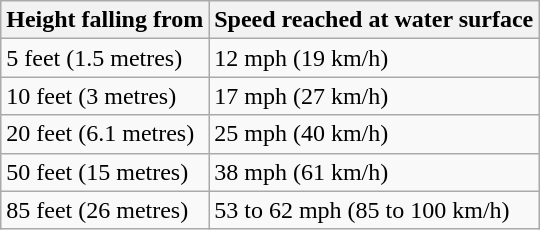<table class="wikitable sortable">
<tr>
<th scope="col">Height falling from</th>
<th scope="col" class="unsortable">Speed reached at water surface</th>
</tr>
<tr>
<td>5 feet (1.5 metres)</td>
<td>12 mph  (19 km/h)</td>
</tr>
<tr>
<td>10 feet (3 metres)</td>
<td>17 mph (27 km/h)</td>
</tr>
<tr>
<td>20 feet (6.1 metres)</td>
<td>25 mph (40 km/h)</td>
</tr>
<tr>
<td>50 feet (15 metres)</td>
<td>38 mph (61 km/h)</td>
</tr>
<tr>
<td>85 feet (26 metres)</td>
<td>53 to 62 mph (85 to 100 km/h)</td>
</tr>
</table>
